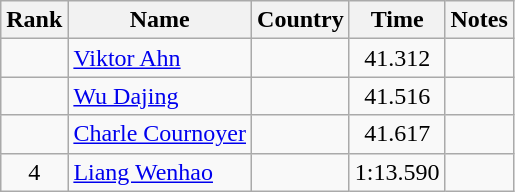<table class="wikitable sortable" style="text-align:center">
<tr>
<th>Rank</th>
<th>Name</th>
<th>Country</th>
<th>Time</th>
<th>Notes</th>
</tr>
<tr>
<td></td>
<td align=left><a href='#'>Viktor Ahn</a></td>
<td align=left></td>
<td>41.312</td>
<td></td>
</tr>
<tr>
<td></td>
<td align=left><a href='#'>Wu Dajing</a></td>
<td align=left></td>
<td>41.516</td>
<td></td>
</tr>
<tr>
<td></td>
<td align=left><a href='#'>Charle Cournoyer</a></td>
<td align=left></td>
<td>41.617</td>
<td></td>
</tr>
<tr>
<td>4</td>
<td align=left><a href='#'>Liang Wenhao</a></td>
<td align=left></td>
<td>1:13.590</td>
<td></td>
</tr>
</table>
